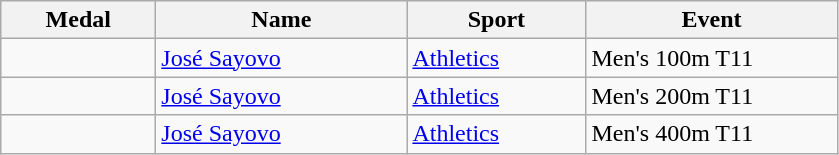<table class="wikitable">
<tr>
<th style="width:6em">Medal</th>
<th style="width:10em">Name</th>
<th style="width:7em">Sport</th>
<th style="width:10em">Event</th>
</tr>
<tr>
<td></td>
<td><a href='#'>José Sayovo</a></td>
<td><a href='#'>Athletics</a></td>
<td>Men's 100m T11</td>
</tr>
<tr>
<td></td>
<td><a href='#'>José Sayovo</a></td>
<td><a href='#'>Athletics</a></td>
<td>Men's 200m T11</td>
</tr>
<tr>
<td></td>
<td><a href='#'>José Sayovo</a></td>
<td><a href='#'>Athletics</a></td>
<td>Men's 400m T11</td>
</tr>
</table>
